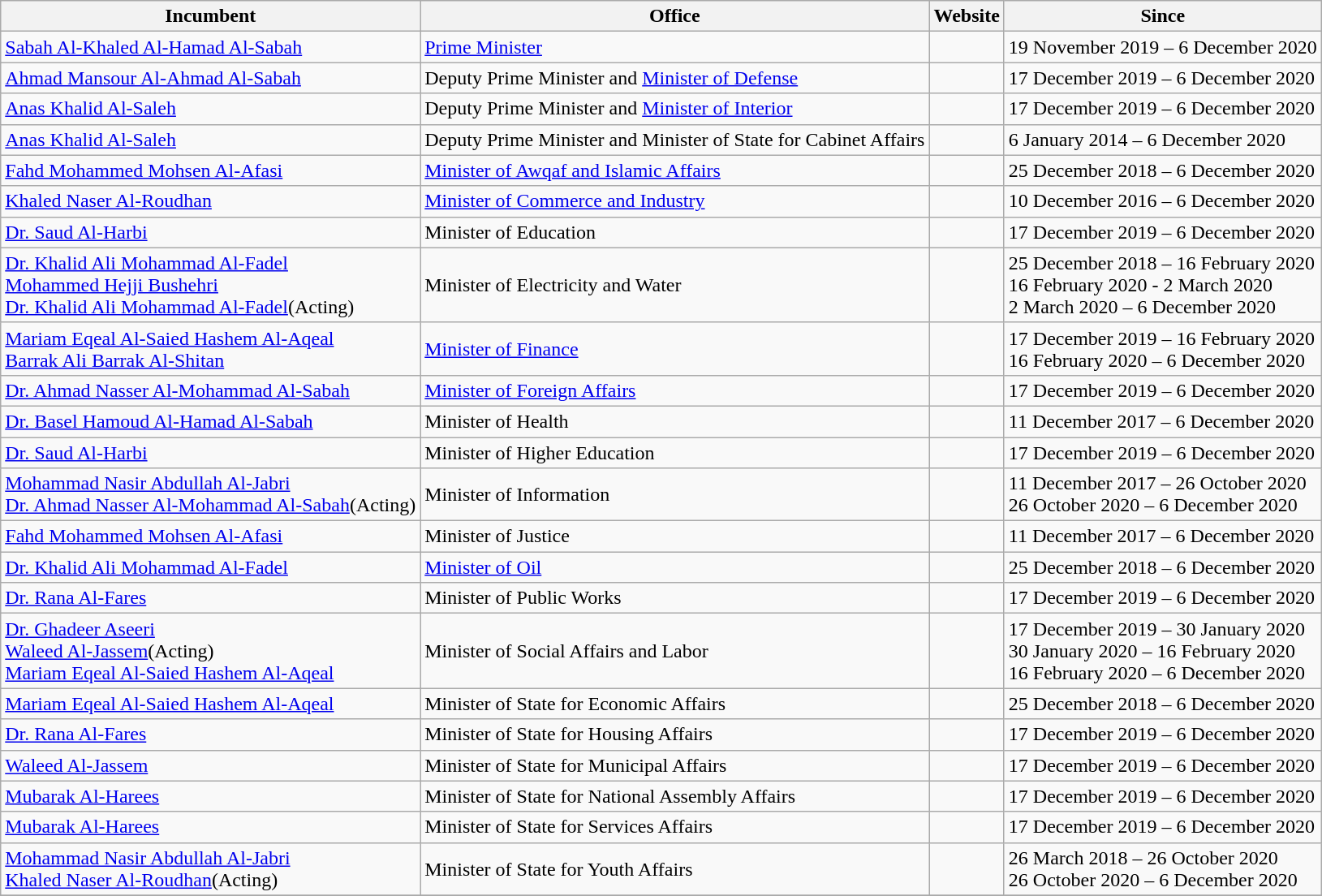<table class="wikitable">
<tr>
<th>Incumbent</th>
<th>Office</th>
<th>Website</th>
<th>Since</th>
</tr>
<tr>
<td><a href='#'>Sabah Al-Khaled Al-Hamad Al-Sabah</a></td>
<td><a href='#'>Prime Minister</a></td>
<td></td>
<td>19 November 2019 – 6 December 2020</td>
</tr>
<tr>
<td><a href='#'>Ahmad Mansour Al-Ahmad Al-Sabah</a></td>
<td>Deputy Prime Minister and <a href='#'>Minister of Defense</a></td>
<td></td>
<td>17 December 2019 – 6 December 2020</td>
</tr>
<tr>
<td><a href='#'>Anas Khalid Al-Saleh</a></td>
<td>Deputy Prime Minister and <a href='#'>Minister of Interior</a></td>
<td></td>
<td>17 December 2019 – 6 December 2020</td>
</tr>
<tr>
<td><a href='#'>Anas Khalid Al-Saleh</a></td>
<td>Deputy Prime Minister and Minister of State for Cabinet Affairs</td>
<td></td>
<td>6 January 2014 – 6 December 2020</td>
</tr>
<tr>
<td><a href='#'>Fahd Mohammed Mohsen Al-Afasi</a></td>
<td><a href='#'>Minister of Awqaf and Islamic Affairs</a></td>
<td></td>
<td>25 December 2018 – 6 December 2020</td>
</tr>
<tr>
<td><a href='#'>Khaled Naser Al-Roudhan</a></td>
<td><a href='#'>Minister of Commerce and Industry</a></td>
<td></td>
<td>10 December 2016 – 6 December 2020</td>
</tr>
<tr>
<td><a href='#'>Dr. Saud Al-Harbi</a></td>
<td>Minister of Education</td>
<td></td>
<td>17 December 2019 – 6 December 2020</td>
</tr>
<tr>
<td><a href='#'>Dr. Khalid Ali Mohammad Al-Fadel</a><br><a href='#'>Mohammed Hejji Bushehri</a><br><a href='#'>Dr. Khalid Ali Mohammad Al-Fadel</a>(Acting)</td>
<td>Minister of Electricity and Water</td>
<td></td>
<td>25 December 2018 – 16 February 2020<br> 16 February 2020 - 2 March 2020<br> 2 March 2020 – 6 December 2020</td>
</tr>
<tr>
<td><a href='#'>Mariam Eqeal Al-Saied Hashem Al-Aqeal</a><br><a href='#'>Barrak Ali Barrak Al-Shitan</a></td>
<td><a href='#'>Minister of Finance</a></td>
<td></td>
<td>17 December 2019 – 16 February 2020<br>16 February 2020 – 6 December 2020</td>
</tr>
<tr>
<td><a href='#'>Dr. Ahmad Nasser Al-Mohammad Al-Sabah</a></td>
<td><a href='#'>Minister of Foreign Affairs</a></td>
<td></td>
<td>17 December 2019 – 6 December 2020</td>
</tr>
<tr>
<td><a href='#'>Dr. Basel Hamoud Al-Hamad Al-Sabah</a></td>
<td>Minister of Health</td>
<td></td>
<td>11 December 2017 – 6 December 2020</td>
</tr>
<tr>
<td><a href='#'>Dr. Saud Al-Harbi</a></td>
<td>Minister of Higher Education</td>
<td></td>
<td>17 December 2019 – 6 December 2020</td>
</tr>
<tr>
<td><a href='#'>Mohammad Nasir Abdullah Al-Jabri</a><br><a href='#'>Dr. Ahmad Nasser Al-Mohammad Al-Sabah</a>(Acting)</td>
<td>Minister of Information</td>
<td></td>
<td>11 December 2017 – 26 October 2020<br>26 October 2020 – 6 December 2020</td>
</tr>
<tr>
<td><a href='#'>Fahd Mohammed Mohsen Al-Afasi</a></td>
<td>Minister of Justice</td>
<td></td>
<td>11 December 2017 – 6 December 2020</td>
</tr>
<tr>
<td><a href='#'>Dr. Khalid Ali Mohammad Al-Fadel</a></td>
<td><a href='#'>Minister of Oil</a></td>
<td></td>
<td>25 December 2018 – 6 December 2020</td>
</tr>
<tr>
<td><a href='#'>Dr. Rana Al-Fares</a></td>
<td>Minister of Public Works</td>
<td></td>
<td>17 December 2019 – 6 December 2020</td>
</tr>
<tr>
<td><a href='#'>Dr. Ghadeer Aseeri</a><br><a href='#'>Waleed Al-Jassem</a>(Acting)<br><a href='#'>Mariam Eqeal Al-Saied Hashem Al-Aqeal</a></td>
<td>Minister of Social Affairs and Labor</td>
<td></td>
<td>17 December 2019 – 30 January 2020<br>30 January 2020 – 16 February 2020<br>16 February 2020 – 6 December 2020</td>
</tr>
<tr>
<td><a href='#'>Mariam Eqeal Al-Saied Hashem Al-Aqeal</a></td>
<td>Minister of State for Economic Affairs</td>
<td></td>
<td>25 December 2018 – 6 December 2020</td>
</tr>
<tr>
<td><a href='#'>Dr. Rana Al-Fares</a></td>
<td>Minister of State for Housing Affairs</td>
<td></td>
<td>17 December 2019 – 6 December 2020</td>
</tr>
<tr>
<td><a href='#'>Waleed Al-Jassem</a></td>
<td>Minister of State for Municipal Affairs</td>
<td></td>
<td>17 December 2019 – 6 December 2020</td>
</tr>
<tr>
<td><a href='#'>Mubarak Al-Harees</a></td>
<td>Minister of State for National Assembly Affairs</td>
<td></td>
<td>17 December 2019 – 6 December 2020</td>
</tr>
<tr>
<td><a href='#'>Mubarak Al-Harees</a></td>
<td>Minister of State for Services Affairs</td>
<td></td>
<td>17 December 2019 – 6 December 2020</td>
</tr>
<tr>
<td><a href='#'>Mohammad Nasir Abdullah Al-Jabri</a><br><a href='#'>Khaled Naser Al-Roudhan</a>(Acting)</td>
<td>Minister of State for Youth Affairs</td>
<td></td>
<td>26 March 2018 – 26 October 2020<br>26 October 2020 – 6 December 2020</td>
</tr>
<tr>
</tr>
</table>
